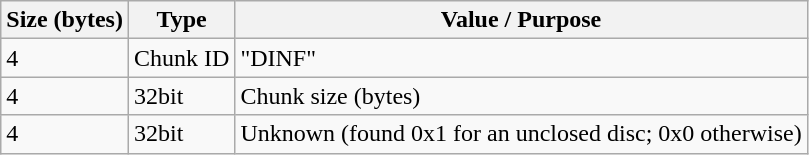<table class="wikitable">
<tr>
<th>Size (bytes)</th>
<th>Type</th>
<th>Value / Purpose</th>
</tr>
<tr>
<td>4</td>
<td>Chunk ID</td>
<td>"DINF"</td>
</tr>
<tr>
<td>4</td>
<td>32bit</td>
<td>Chunk size (bytes)</td>
</tr>
<tr>
<td>4</td>
<td>32bit</td>
<td>Unknown (found 0x1 for an unclosed disc; 0x0 otherwise)</td>
</tr>
</table>
